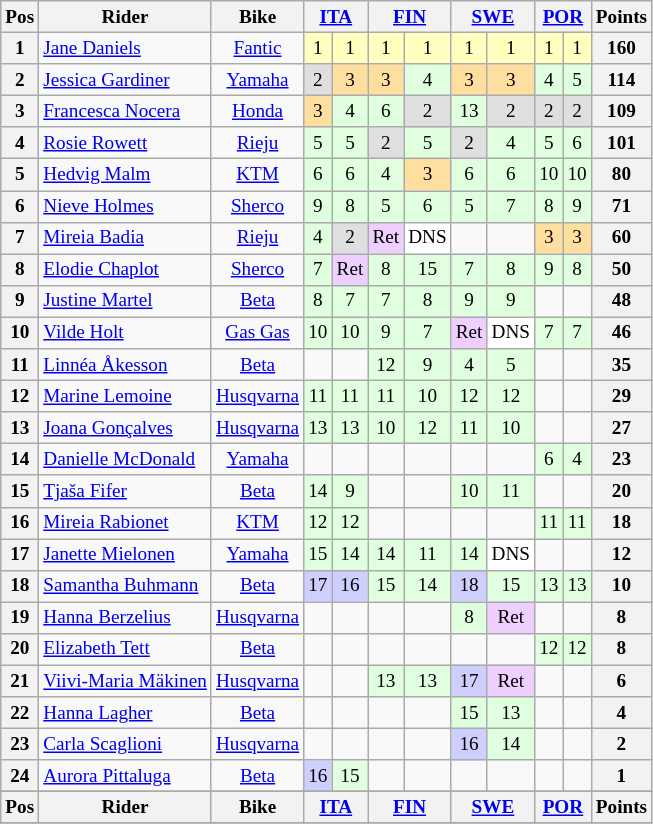<table class="wikitable" style="font-size: 80%; text-align:center">
<tr valign="top">
<th valign="middle">Pos</th>
<th valign="middle">Rider</th>
<th valign="middle">Bike</th>
<th colspan=2><a href='#'>ITA</a><br></th>
<th colspan=2><a href='#'>FIN</a><br></th>
<th colspan=2><a href='#'>SWE</a><br></th>
<th colspan=2><a href='#'>POR</a><br></th>
<th valign="middle">Points</th>
</tr>
<tr>
<th>1</th>
<td align=left> <a href='#'>Jane Daniels</a></td>
<td><a href='#'>Fantic</a></td>
<td style="background:#ffffbf;">1</td>
<td style="background:#ffffbf;">1</td>
<td style="background:#ffffbf;">1</td>
<td style="background:#ffffbf;">1</td>
<td style="background:#ffffbf;">1</td>
<td style="background:#ffffbf;">1</td>
<td style="background:#ffffbf;">1</td>
<td style="background:#ffffbf;">1</td>
<th>160</th>
</tr>
<tr>
<th>2</th>
<td align=left> <a href='#'>Jessica Gardiner</a></td>
<td><a href='#'>Yamaha</a></td>
<td style="background:#dfdfdf;">2</td>
<td style="background:#ffdf9f;">3</td>
<td style="background:#ffdf9f;">3</td>
<td style="background:#dfffdf;">4</td>
<td style="background:#ffdf9f;">3</td>
<td style="background:#ffdf9f;">3</td>
<td style="background:#dfffdf;">4</td>
<td style="background:#dfffdf;">5</td>
<th>114</th>
</tr>
<tr>
<th>3</th>
<td align=left> <a href='#'>Francesca Nocera</a></td>
<td><a href='#'>Honda</a></td>
<td style="background:#ffdf9f;">3</td>
<td style="background:#dfffdf;">4</td>
<td style="background:#dfffdf;">6</td>
<td style="background:#dfdfdf;">2</td>
<td style="background:#dfffdf;">13</td>
<td style="background:#dfdfdf;">2</td>
<td style="background:#dfdfdf;">2</td>
<td style="background:#dfdfdf;">2</td>
<th>109</th>
</tr>
<tr>
<th>4</th>
<td align=left> <a href='#'>Rosie Rowett</a></td>
<td><a href='#'>Rieju</a></td>
<td style="background:#dfffdf;">5</td>
<td style="background:#dfffdf;">5</td>
<td style="background:#dfdfdf;">2</td>
<td style="background:#dfffdf;">5</td>
<td style="background:#dfdfdf;">2</td>
<td style="background:#dfffdf;">4</td>
<td style="background:#dfffdf;">5</td>
<td style="background:#dfffdf;">6</td>
<th>101</th>
</tr>
<tr>
<th>5</th>
<td align=left> <a href='#'>Hedvig Malm</a></td>
<td><a href='#'>KTM</a></td>
<td style="background:#dfffdf;">6</td>
<td style="background:#dfffdf;">6</td>
<td style="background:#dfffdf;">4</td>
<td style="background:#ffdf9f;">3</td>
<td style="background:#dfffdf;">6</td>
<td style="background:#dfffdf;">6</td>
<td style="background:#dfffdf;">10</td>
<td style="background:#dfffdf;">10</td>
<th>80</th>
</tr>
<tr>
<th>6</th>
<td align=left> <a href='#'>Nieve Holmes</a></td>
<td><a href='#'>Sherco</a></td>
<td style="background:#dfffdf;">9</td>
<td style="background:#dfffdf;">8</td>
<td style="background:#dfffdf;">5</td>
<td style="background:#dfffdf;">6</td>
<td style="background:#dfffdf;">5</td>
<td style="background:#dfffdf;">7</td>
<td style="background:#dfffdf;">8</td>
<td style="background:#dfffdf;">9</td>
<th>71</th>
</tr>
<tr>
<th>7</th>
<td align=left> <a href='#'>Mireia Badia</a></td>
<td><a href='#'>Rieju</a></td>
<td style="background:#dfffdf;">4</td>
<td style="background:#dfdfdf;">2</td>
<td style="background:#efcfff;">Ret</td>
<td style="background:#ffffff;">DNS</td>
<td></td>
<td></td>
<td style="background:#ffdf9f;">3</td>
<td style="background:#ffdf9f;">3</td>
<th>60</th>
</tr>
<tr>
<th>8</th>
<td align=left> <a href='#'>Elodie Chaplot</a></td>
<td><a href='#'>Sherco</a></td>
<td style="background:#dfffdf;">7</td>
<td style="background:#efcfff;">Ret</td>
<td style="background:#dfffdf;">8</td>
<td style="background:#dfffdf;">15</td>
<td style="background:#dfffdf;">7</td>
<td style="background:#dfffdf;">8</td>
<td style="background:#dfffdf;">9</td>
<td style="background:#dfffdf;">8</td>
<th>50</th>
</tr>
<tr>
<th>9</th>
<td align=left> <a href='#'>Justine Martel</a></td>
<td><a href='#'>Beta</a></td>
<td style="background:#dfffdf;">8</td>
<td style="background:#dfffdf;">7</td>
<td style="background:#dfffdf;">7</td>
<td style="background:#dfffdf;">8</td>
<td style="background:#dfffdf;">9</td>
<td style="background:#dfffdf;">9</td>
<td></td>
<td></td>
<th>48</th>
</tr>
<tr>
<th>10</th>
<td align=left> <a href='#'>Vilde Holt</a></td>
<td><a href='#'>Gas Gas</a></td>
<td style="background:#dfffdf;">10</td>
<td style="background:#dfffdf;">10</td>
<td style="background:#dfffdf;">9</td>
<td style="background:#dfffdf;">7</td>
<td style="background:#efcfff;">Ret</td>
<td style="background:#ffffff;">DNS</td>
<td style="background:#dfffdf;">7</td>
<td style="background:#dfffdf;">7</td>
<th>46</th>
</tr>
<tr>
<th>11</th>
<td align=left> <a href='#'>Linnéa Åkesson</a></td>
<td><a href='#'>Beta</a></td>
<td></td>
<td></td>
<td style="background:#dfffdf;">12</td>
<td style="background:#dfffdf;">9</td>
<td style="background:#dfffdf;">4</td>
<td style="background:#dfffdf;">5</td>
<td></td>
<td></td>
<th>35</th>
</tr>
<tr>
<th>12</th>
<td align=left> <a href='#'>Marine Lemoine</a></td>
<td><a href='#'>Husqvarna</a></td>
<td style="background:#dfffdf;">11</td>
<td style="background:#dfffdf;">11</td>
<td style="background:#dfffdf;">11</td>
<td style="background:#dfffdf;">10</td>
<td style="background:#dfffdf;">12</td>
<td style="background:#dfffdf;">12</td>
<td></td>
<td></td>
<th>29</th>
</tr>
<tr>
<th>13</th>
<td align=left> <a href='#'>Joana Gonçalves</a></td>
<td><a href='#'>Husqvarna</a></td>
<td style="background:#dfffdf;">13</td>
<td style="background:#dfffdf;">13</td>
<td style="background:#dfffdf;">10</td>
<td style="background:#dfffdf;">12</td>
<td style="background:#dfffdf;">11</td>
<td style="background:#dfffdf;">10</td>
<td></td>
<td></td>
<th>27</th>
</tr>
<tr>
<th>14</th>
<td align=left> <a href='#'>Danielle McDonald</a></td>
<td><a href='#'>Yamaha</a></td>
<td></td>
<td></td>
<td></td>
<td></td>
<td></td>
<td></td>
<td style="background:#dfffdf;">6</td>
<td style="background:#dfffdf;">4</td>
<th>23</th>
</tr>
<tr>
<th>15</th>
<td align=left> <a href='#'>Tjaša Fifer</a></td>
<td><a href='#'>Beta</a></td>
<td style="background:#dfffdf;">14</td>
<td style="background:#dfffdf;">9</td>
<td></td>
<td></td>
<td style="background:#dfffdf;">10</td>
<td style="background:#dfffdf;">11</td>
<td></td>
<td></td>
<th>20</th>
</tr>
<tr>
<th>16</th>
<td align=left> <a href='#'>Mireia Rabionet</a></td>
<td><a href='#'>KTM</a></td>
<td style="background:#dfffdf;">12</td>
<td style="background:#dfffdf;">12</td>
<td></td>
<td></td>
<td></td>
<td></td>
<td style="background:#dfffdf;">11</td>
<td style="background:#dfffdf;">11</td>
<th>18</th>
</tr>
<tr>
<th>17</th>
<td align=left> <a href='#'>Janette Mielonen</a></td>
<td><a href='#'>Yamaha</a></td>
<td style="background:#dfffdf;">15</td>
<td style="background:#dfffdf;">14</td>
<td style="background:#dfffdf;">14</td>
<td style="background:#dfffdf;">11</td>
<td style="background:#dfffdf;">14</td>
<td style="background:#ffffff;">DNS</td>
<td></td>
<td></td>
<th>12</th>
</tr>
<tr>
<th>18</th>
<td align=left> <a href='#'>Samantha Buhmann</a></td>
<td><a href='#'>Beta</a></td>
<td style="background:#cfcfff;">17</td>
<td style="background:#cfcfff;">16</td>
<td style="background:#dfffdf;">15</td>
<td style="background:#dfffdf;">14</td>
<td style="background:#cfcfff;">18</td>
<td style="background:#dfffdf;">15</td>
<td style="background:#dfffdf;">13</td>
<td style="background:#dfffdf;">13</td>
<th>10</th>
</tr>
<tr>
<th>19</th>
<td align=left> <a href='#'>Hanna Berzelius</a></td>
<td><a href='#'>Husqvarna</a></td>
<td></td>
<td></td>
<td></td>
<td></td>
<td style="background:#dfffdf;">8</td>
<td style="background:#efcfff;">Ret</td>
<td></td>
<td></td>
<th>8</th>
</tr>
<tr>
<th>20</th>
<td align=left> <a href='#'>Elizabeth Tett</a></td>
<td><a href='#'>Beta</a></td>
<td></td>
<td></td>
<td></td>
<td></td>
<td></td>
<td></td>
<td style="background:#dfffdf;">12</td>
<td style="background:#dfffdf;">12</td>
<th>8</th>
</tr>
<tr>
<th>21</th>
<td align=left> <a href='#'>Viivi-Maria Mäkinen</a></td>
<td><a href='#'>Husqvarna</a></td>
<td></td>
<td></td>
<td style="background:#dfffdf;">13</td>
<td style="background:#dfffdf;">13</td>
<td style="background:#cfcfff;">17</td>
<td style="background:#efcfff;">Ret</td>
<td></td>
<td></td>
<th>6</th>
</tr>
<tr>
<th>22</th>
<td align=left> <a href='#'>Hanna Lagher</a></td>
<td><a href='#'>Beta</a></td>
<td></td>
<td></td>
<td></td>
<td></td>
<td style="background:#dfffdf;">15</td>
<td style="background:#dfffdf;">13</td>
<td></td>
<td></td>
<th>4</th>
</tr>
<tr>
<th>23</th>
<td align=left> <a href='#'>Carla Scaglioni</a></td>
<td><a href='#'>Husqvarna</a></td>
<td></td>
<td></td>
<td></td>
<td></td>
<td style="background:#cfcfff;">16</td>
<td style="background:#dfffdf;">14</td>
<td></td>
<td></td>
<th>2</th>
</tr>
<tr>
<th>24</th>
<td align=left> <a href='#'>Aurora Pittaluga</a></td>
<td><a href='#'>Beta</a></td>
<td style="background:#cfcfff;">16</td>
<td style="background:#dfffdf;">15</td>
<td></td>
<td></td>
<td></td>
<td></td>
<td></td>
<td></td>
<th>1</th>
</tr>
<tr>
</tr>
<tr valign="top">
<th valign="middle">Pos</th>
<th valign="middle">Rider</th>
<th valign="middle">Bike</th>
<th colspan=2><a href='#'>ITA</a><br></th>
<th colspan=2><a href='#'>FIN</a><br></th>
<th colspan=2><a href='#'>SWE</a><br></th>
<th colspan=2><a href='#'>POR</a><br></th>
<th valign="middle">Points</th>
</tr>
<tr>
</tr>
</table>
